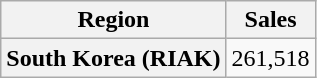<table class="wikitable plainrowheaders">
<tr>
<th>Region</th>
<th>Sales</th>
</tr>
<tr>
<th scope="row">South Korea (RIAK)</th>
<td>261,518</td>
</tr>
</table>
